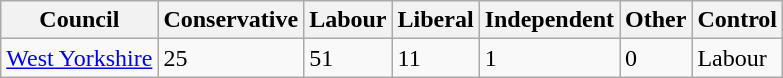<table class="wikitable">
<tr border=1 cellspacing=0 cellpadding=5>
<th>Council</th>
<th>Conservative</th>
<th>Labour</th>
<th>Liberal</th>
<th>Independent</th>
<th>Other</th>
<th>Control</th>
</tr>
<tr>
<td><a href='#'>West Yorkshire</a></td>
<td>25</td>
<td>51</td>
<td>11</td>
<td>1</td>
<td>0</td>
<td>Labour</td>
</tr>
</table>
